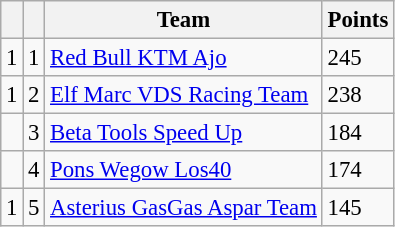<table class="wikitable" style="font-size: 95%;">
<tr>
<th></th>
<th></th>
<th>Team</th>
<th>Points</th>
</tr>
<tr>
<td> 1</td>
<td align=center>1</td>
<td> <a href='#'>Red Bull KTM Ajo</a></td>
<td align=left>245</td>
</tr>
<tr>
<td> 1</td>
<td align=center>2</td>
<td> <a href='#'>Elf Marc VDS Racing Team</a></td>
<td align=left>238</td>
</tr>
<tr>
<td></td>
<td align=center>3</td>
<td> <a href='#'>Beta Tools Speed Up</a></td>
<td align=left>184</td>
</tr>
<tr>
<td></td>
<td align=center>4</td>
<td> <a href='#'>Pons Wegow Los40</a></td>
<td align=left>174</td>
</tr>
<tr>
<td> 1</td>
<td align=center>5</td>
<td> <a href='#'>Asterius GasGas Aspar Team</a></td>
<td align=left>145</td>
</tr>
</table>
